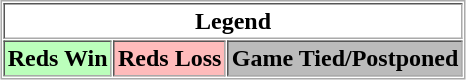<table align="center" border="1" cellpadding="2" cellspacing="1" style="border:1px solid #aaa">
<tr>
<th colspan="3">Legend</th>
</tr>
<tr>
<th bgcolor="bbffbb">Reds Win</th>
<th bgcolor="ffbbbb">Reds Loss</th>
<th bgcolor="bbbbbb">Game Tied/Postponed</th>
</tr>
</table>
